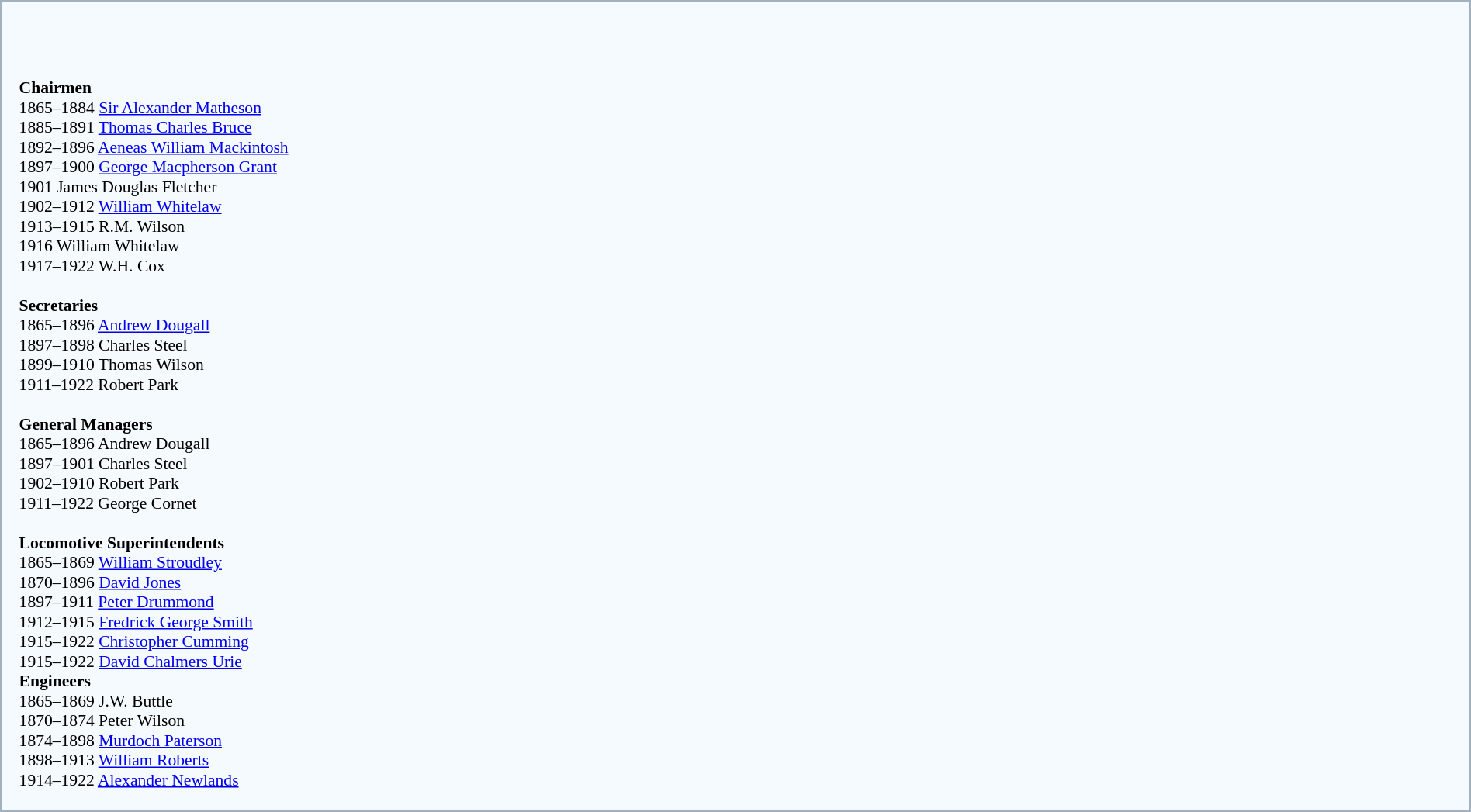<table cellspacing="0" cellpadding="0" style="margin:auto; width:100%; border:2px #a3b1bf solid; margin-top:1em; font-size:90%;">
<tr>
<td id="totdhelp" colspan="2" style="width:100%; margin-top:0; padding-top:1em; padding-left:1em; padding-right:1em; background:#f5faff;"><br><br><br><strong>Chairmen</strong><br>1865–1884 <a href='#'>Sir Alexander Matheson</a><br>1885–1891 <a href='#'>Thomas Charles Bruce</a><br>1892–1896 <a href='#'>Aeneas William Mackintosh</a><br>1897–1900 <a href='#'>George Macpherson Grant</a><br>1901 James Douglas Fletcher<br>1902–1912 <a href='#'>William Whitelaw</a><br>1913–1915 R.M. Wilson<br>1916 William Whitelaw<br>1917–1922 W.H. Cox<br><br><strong>Secretaries</strong><br>1865–1896 <a href='#'>Andrew Dougall</a><br>1897–1898 Charles Steel<br>1899–1910 Thomas Wilson<br>1911–1922 Robert Park<br><br><strong>General Managers</strong><br>1865–1896 Andrew Dougall<br>1897–1901 Charles Steel<br>1902–1910 Robert Park<br>1911–1922 George Cornet<br><br><strong>Locomotive Superintendents</strong><br>1865–1869 <a href='#'>William Stroudley</a><br>1870–1896 <a href='#'>David Jones</a><br>1897–1911 <a href='#'>Peter Drummond</a><br>1912–1915 <a href='#'>Fredrick George Smith</a><br>1915–1922 <a href='#'>Christopher Cumming</a><br>1915–1922 <a href='#'>David Chalmers Urie</a>
<br><strong>Engineers</strong><br>1865–1869 J.W. Buttle<br>1870–1874 Peter Wilson<br>1874–1898 <a href='#'>Murdoch Paterson</a><br>1898–1913 <a href='#'>William Roberts</a><br>1914–1922 <a href='#'>Alexander Newlands</a><br><br></td>
</tr>
</table>
